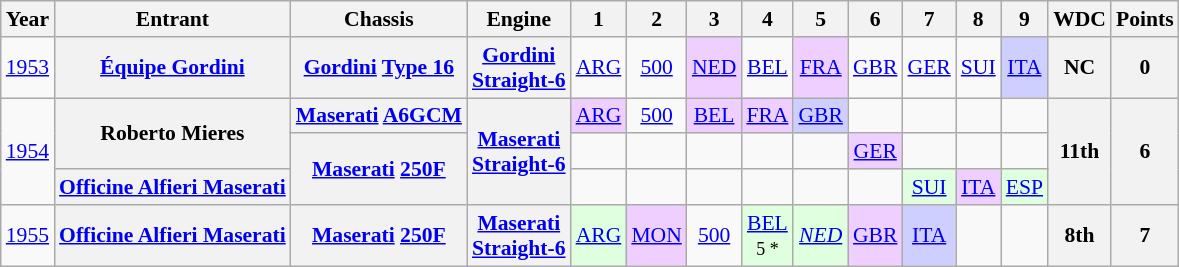<table class="wikitable" style="text-align:center; font-size:90%">
<tr>
<th>Year</th>
<th>Entrant</th>
<th>Chassis</th>
<th>Engine</th>
<th>1</th>
<th>2</th>
<th>3</th>
<th>4</th>
<th>5</th>
<th>6</th>
<th>7</th>
<th>8</th>
<th>9</th>
<th>WDC</th>
<th>Points</th>
</tr>
<tr>
<td><a href='#'>1953</a></td>
<th><a href='#'>Équipe Gordini</a></th>
<th><a href='#'>Gordini</a> <a href='#'>Type 16</a></th>
<th><a href='#'>Gordini</a><br><a href='#'>Straight-6</a></th>
<td><a href='#'>ARG</a></td>
<td><a href='#'>500</a></td>
<td style="background:#EFCFFF;"><a href='#'>NED</a><br></td>
<td><a href='#'>BEL</a></td>
<td style="background:#EFCFFF;"><a href='#'>FRA</a><br></td>
<td><a href='#'>GBR</a></td>
<td><a href='#'>GER</a></td>
<td><a href='#'>SUI</a></td>
<td style="background:#CFCFFF;"><a href='#'>ITA</a><br></td>
<th>NC</th>
<th>0</th>
</tr>
<tr>
<td rowspan=3><a href='#'>1954</a></td>
<th rowspan=2>Roberto Mieres</th>
<th><a href='#'>Maserati</a> <a href='#'>A6GCM</a></th>
<th rowspan=3><a href='#'>Maserati</a><br><a href='#'>Straight-6</a></th>
<td style="background:#EFCFFF;"><a href='#'>ARG</a><br></td>
<td><a href='#'>500</a></td>
<td style="background:#EFCFFF;"><a href='#'>BEL</a><br></td>
<td style="background:#EFCFFF;"><a href='#'>FRA</a><br></td>
<td style="background:#CFCFFF;"><a href='#'>GBR</a><br></td>
<td></td>
<td></td>
<td></td>
<td></td>
<th rowspan=3>11th</th>
<th rowspan=3>6</th>
</tr>
<tr>
<th rowspan=2><a href='#'>Maserati</a> <a href='#'>250F</a></th>
<td></td>
<td></td>
<td></td>
<td></td>
<td></td>
<td style="background:#EFCFFF;"><a href='#'>GER</a><br></td>
<td></td>
<td></td>
<td></td>
</tr>
<tr>
<th><a href='#'>Officine Alfieri Maserati</a></th>
<td></td>
<td></td>
<td></td>
<td></td>
<td></td>
<td></td>
<td style="background:#DFFFDF;"><a href='#'>SUI</a><br></td>
<td style="background:#EFCFFF;"><a href='#'>ITA</a><br></td>
<td style="background:#DFFFDF;"><a href='#'>ESP</a><br></td>
</tr>
<tr>
<td><a href='#'>1955</a></td>
<th><a href='#'>Officine Alfieri Maserati</a></th>
<th><a href='#'>Maserati</a> <a href='#'>250F</a></th>
<th><a href='#'>Maserati</a><br><a href='#'>Straight-6</a></th>
<td style="background:#DFFFDF;"><a href='#'>ARG</a><br></td>
<td style="background:#EFCFFF;"><a href='#'>MON</a><br></td>
<td><a href='#'>500</a></td>
<td style="background:#DFFFDF;"><a href='#'>BEL</a><br><small>5 *</small></td>
<td style="background:#DFFFDF;"><a href='#'><em>NED</em></a><br></td>
<td style="background:#EFCFFF;"><a href='#'>GBR</a><br></td>
<td style="background:#CFCFFF;"><a href='#'>ITA</a><br></td>
<td></td>
<td></td>
<th>8th</th>
<th>7</th>
</tr>
</table>
